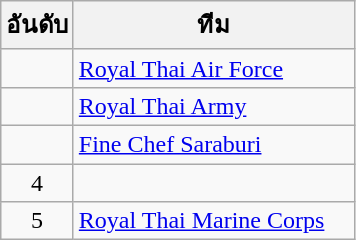<table class="wikitable" style="text-align: center;">
<tr>
<th width=40>อันดับ</th>
<th width=180>ทีม</th>
</tr>
<tr>
<td></td>
<td align="left"><a href='#'>Royal Thai Air Force</a></td>
</tr>
<tr>
<td></td>
<td align="left"><a href='#'>Royal Thai Army</a></td>
</tr>
<tr>
<td></td>
<td align="left"><a href='#'>Fine Chef Saraburi</a></td>
</tr>
<tr>
<td>4</td>
<td align="left"></td>
</tr>
<tr>
<td>5</td>
<td align="left"><a href='#'>Royal Thai Marine Corps</a></td>
</tr>
</table>
